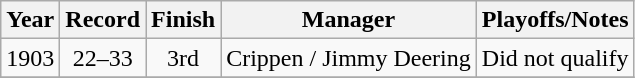<table class="wikitable" style="text-align:center">
<tr>
<th>Year</th>
<th>Record</th>
<th>Finish</th>
<th>Manager</th>
<th>Playoffs/Notes</th>
</tr>
<tr>
<td>1903</td>
<td>22–33</td>
<td>3rd</td>
<td>Crippen / Jimmy Deering</td>
<td>Did not qualify</td>
</tr>
<tr>
</tr>
</table>
